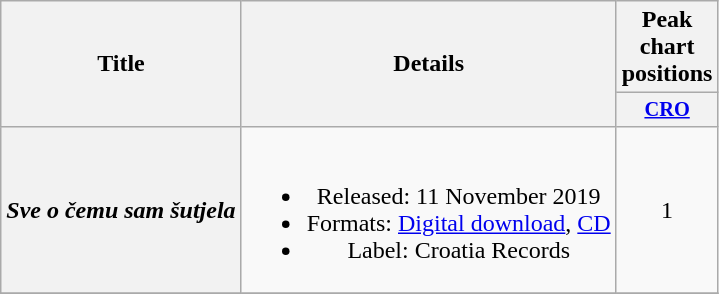<table class="wikitable plainrowheaders" style="text-align:center;">
<tr>
<th scope="col" rowspan="2">Title</th>
<th scope="col" rowspan="2">Details</th>
<th scope="col" colspan="1">Peak chart positions</th>
</tr>
<tr>
<th scope="col" style="width:3em;font-size:85%;"><a href='#'>CRO</a><br></th>
</tr>
<tr>
<th scope="row"><em>Sve o čemu sam šutjela</em></th>
<td><br><ul><li>Released: 11 November 2019</li><li>Formats: <a href='#'>Digital download</a>, <a href='#'>CD</a></li><li>Label: Croatia Records</li></ul></td>
<td>1</td>
</tr>
<tr>
</tr>
</table>
